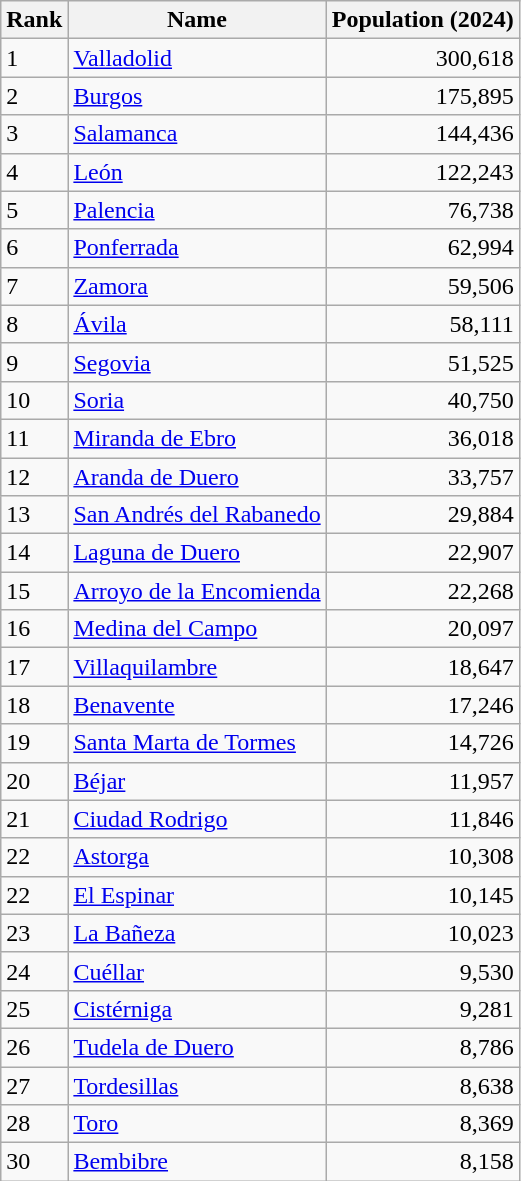<table class="wikitable sortable">
<tr>
<th>Rank</th>
<th>Name</th>
<th>Population (2024)</th>
</tr>
<tr>
<td>1</td>
<td><a href='#'>Valladolid</a></td>
<td align="right">300,618</td>
</tr>
<tr>
<td>2</td>
<td><a href='#'>Burgos</a></td>
<td align="right">175,895</td>
</tr>
<tr>
<td>3</td>
<td><a href='#'>Salamanca</a></td>
<td align="right">144,436</td>
</tr>
<tr>
<td>4</td>
<td><a href='#'>León</a></td>
<td align="right">122,243</td>
</tr>
<tr>
<td>5</td>
<td><a href='#'>Palencia</a></td>
<td align="right">76,738</td>
</tr>
<tr>
<td>6</td>
<td><a href='#'>Ponferrada</a></td>
<td align="right">62,994</td>
</tr>
<tr>
<td>7</td>
<td><a href='#'>Zamora</a></td>
<td align="right">59,506</td>
</tr>
<tr>
<td>8</td>
<td><a href='#'>Ávila</a></td>
<td align="right">58,111</td>
</tr>
<tr>
<td>9</td>
<td><a href='#'>Segovia</a></td>
<td align="right">51,525</td>
</tr>
<tr>
<td>10</td>
<td><a href='#'>Soria</a></td>
<td align="right">40,750</td>
</tr>
<tr>
<td>11</td>
<td><a href='#'>Miranda de Ebro</a></td>
<td align="right">36,018</td>
</tr>
<tr>
<td>12</td>
<td><a href='#'>Aranda de Duero</a></td>
<td align="right">33,757</td>
</tr>
<tr>
<td>13</td>
<td><a href='#'>San Andrés del Rabanedo</a></td>
<td align="right">29,884</td>
</tr>
<tr>
<td>14</td>
<td><a href='#'>Laguna de Duero</a></td>
<td align="right">22,907</td>
</tr>
<tr>
<td>15</td>
<td><a href='#'>Arroyo de la Encomienda</a></td>
<td align="right">22,268</td>
</tr>
<tr>
<td>16</td>
<td><a href='#'>Medina del Campo</a></td>
<td align="right">20,097</td>
</tr>
<tr>
<td>17</td>
<td><a href='#'>Villaquilambre</a></td>
<td align="right">18,647</td>
</tr>
<tr>
<td>18</td>
<td><a href='#'>Benavente</a></td>
<td align="right">17,246</td>
</tr>
<tr>
<td>19</td>
<td><a href='#'>Santa Marta de Tormes</a></td>
<td align="right">14,726</td>
</tr>
<tr>
<td>20</td>
<td><a href='#'>Béjar</a></td>
<td align="right">11,957</td>
</tr>
<tr>
<td>21</td>
<td><a href='#'>Ciudad Rodrigo</a></td>
<td align="right">11,846</td>
</tr>
<tr>
<td>22</td>
<td><a href='#'>Astorga</a></td>
<td align="right">10,308</td>
</tr>
<tr>
<td>22</td>
<td><a href='#'>El Espinar</a></td>
<td align="right">10,145</td>
</tr>
<tr>
<td>23</td>
<td><a href='#'>La Bañeza</a></td>
<td align="right">10,023</td>
</tr>
<tr>
<td>24</td>
<td><a href='#'>Cuéllar</a></td>
<td align="right">9,530</td>
</tr>
<tr>
<td>25</td>
<td><a href='#'>Cistérniga</a></td>
<td align="right">9,281</td>
</tr>
<tr>
<td>26</td>
<td><a href='#'>Tudela de Duero</a></td>
<td align="right">8,786</td>
</tr>
<tr>
<td>27</td>
<td><a href='#'>Tordesillas</a></td>
<td align="right">8,638</td>
</tr>
<tr>
<td>28</td>
<td><a href='#'>Toro</a></td>
<td align="right">8,369</td>
</tr>
<tr>
<td>30</td>
<td><a href='#'>Bembibre</a></td>
<td align="right">8,158</td>
</tr>
</table>
